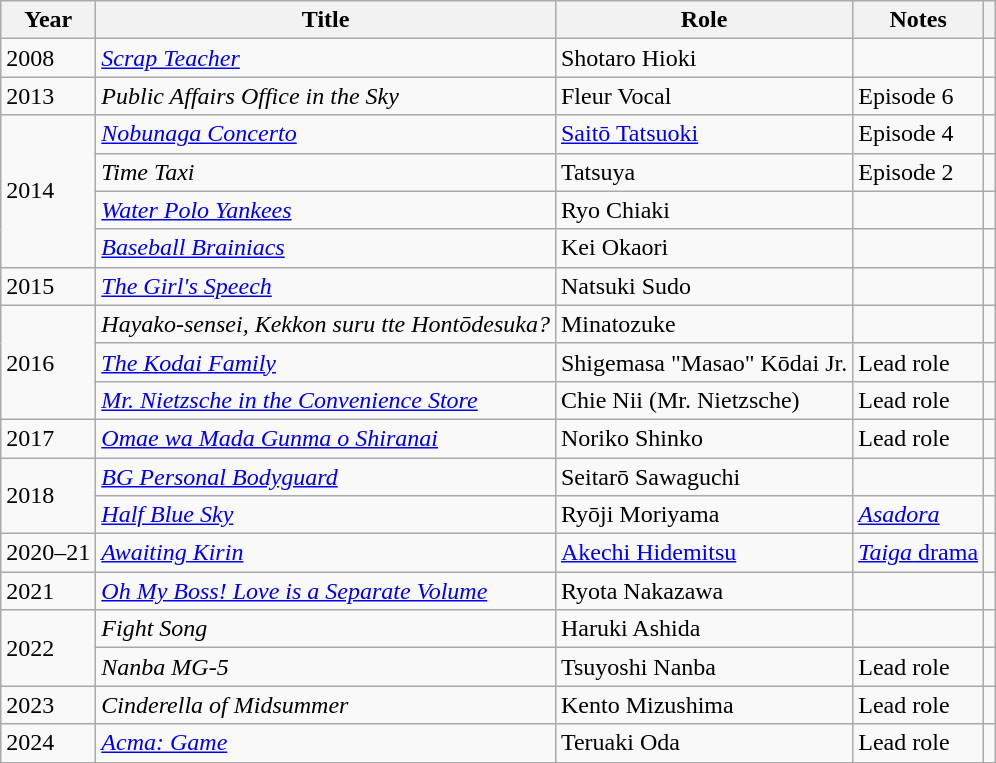<table class="wikitable plainrowheaders sortable">
<tr>
<th>Year</th>
<th>Title</th>
<th>Role</th>
<th class="unsortable">Notes</th>
<th class="unsortable"></th>
</tr>
<tr>
<td>2008</td>
<td><em><a href='#'>Scrap Teacher</a></em></td>
<td>Shotaro Hioki</td>
<td></td>
<td></td>
</tr>
<tr>
<td>2013</td>
<td><em>Public Affairs Office in the Sky</em></td>
<td>Fleur Vocal</td>
<td>Episode 6</td>
<td></td>
</tr>
<tr>
<td rowspan="4">2014</td>
<td><em><a href='#'>Nobunaga Concerto</a></em></td>
<td><a href='#'>Saitō Tatsuoki</a></td>
<td>Episode 4</td>
<td></td>
</tr>
<tr>
<td><em>Time Taxi</em></td>
<td>Tatsuya</td>
<td>Episode 2</td>
<td></td>
</tr>
<tr>
<td><em><a href='#'>Water Polo Yankees</a></em></td>
<td>Ryo Chiaki</td>
<td></td>
<td></td>
</tr>
<tr>
<td><em><a href='#'>Baseball Brainiacs</a></em></td>
<td>Kei Okaori</td>
<td></td>
<td></td>
</tr>
<tr>
<td>2015</td>
<td><em><a href='#'>The Girl's Speech</a></em></td>
<td>Natsuki Sudo</td>
<td></td>
<td></td>
</tr>
<tr>
<td rowspan="3">2016</td>
<td><em>Hayako-sensei, Kekkon suru tte Hontōdesuka?</em></td>
<td>Minatozuke</td>
<td></td>
<td></td>
</tr>
<tr>
<td><em><a href='#'>The Kodai Family</a></em></td>
<td>Shigemasa "Masao" Kōdai Jr.</td>
<td>Lead role</td>
<td></td>
</tr>
<tr>
<td><em><a href='#'>Mr. Nietzsche in the Convenience Store</a></em></td>
<td>Chie Nii (Mr. Nietzsche)</td>
<td>Lead role</td>
<td></td>
</tr>
<tr>
<td>2017</td>
<td><em><a href='#'>Omae wa Mada Gunma o Shiranai</a></em></td>
<td>Noriko Shinko</td>
<td>Lead role</td>
<td></td>
</tr>
<tr>
<td rowspan="2">2018</td>
<td><em><a href='#'>BG Personal Bodyguard</a></em></td>
<td>Seitarō Sawaguchi</td>
<td></td>
<td></td>
</tr>
<tr>
<td><em><a href='#'>Half Blue Sky</a></em></td>
<td>Ryōji Moriyama</td>
<td><em><a href='#'>Asadora</a></em></td>
<td></td>
</tr>
<tr>
<td>2020–21</td>
<td><em><a href='#'>Awaiting Kirin</a></em></td>
<td><a href='#'>Akechi Hidemitsu</a></td>
<td><a href='#'><em>Taiga</em> drama</a></td>
<td></td>
</tr>
<tr>
<td>2021</td>
<td><em><a href='#'>Oh My Boss! Love is a Separate Volume</a></em></td>
<td>Ryota Nakazawa</td>
<td></td>
<td></td>
</tr>
<tr>
<td rowspan="2">2022</td>
<td><em>Fight Song</em></td>
<td>Haruki Ashida</td>
<td></td>
<td></td>
</tr>
<tr>
<td><em>Nanba MG-5</em></td>
<td>Tsuyoshi Nanba</td>
<td>Lead role</td>
<td></td>
</tr>
<tr>
<td>2023</td>
<td><em>Cinderella of Midsummer</em></td>
<td>Kento Mizushima</td>
<td>Lead role</td>
<td></td>
</tr>
<tr>
<td>2024</td>
<td><em><a href='#'>Acma: Game</a></em></td>
<td>Teruaki Oda</td>
<td>Lead role</td>
<td></td>
</tr>
<tr>
</tr>
</table>
